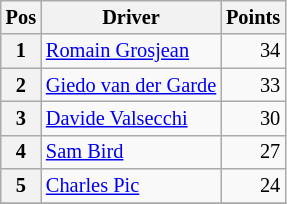<table class="wikitable" style="font-size: 85%;">
<tr>
<th>Pos</th>
<th>Driver</th>
<th>Points</th>
</tr>
<tr>
<th>1</th>
<td> <a href='#'>Romain Grosjean</a></td>
<td align=right>34</td>
</tr>
<tr>
<th>2</th>
<td> <a href='#'>Giedo van der Garde</a></td>
<td align=right>33</td>
</tr>
<tr>
<th>3</th>
<td> <a href='#'>Davide Valsecchi</a></td>
<td align=right>30</td>
</tr>
<tr>
<th>4</th>
<td> <a href='#'>Sam Bird</a></td>
<td align=right>27</td>
</tr>
<tr>
<th>5</th>
<td> <a href='#'>Charles Pic</a></td>
<td align=right>24</td>
</tr>
<tr>
</tr>
</table>
